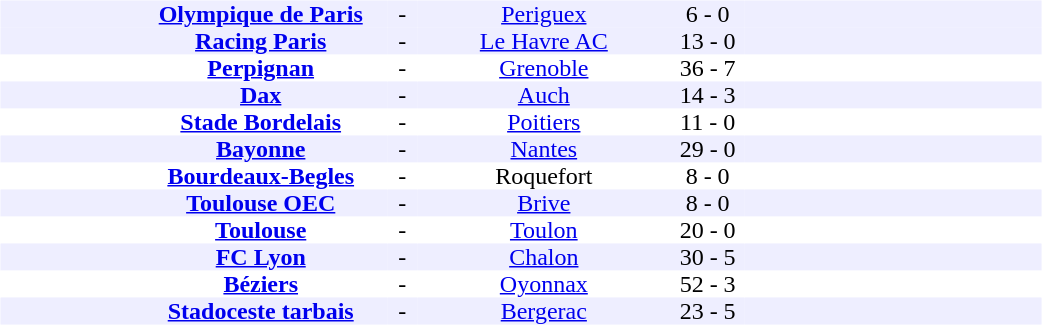<table table width=700>
<tr>
<td width=700 valign=top><br><table border=0 cellspacing=0 cellpadding=0 style=font-size: 100%; border-collapse: collapse; width=100%>
<tr align=center bgcolor=#EEEEFF>
<td width=90></td>
<td width=170><strong><a href='#'>Olympique de Paris</a></strong></td>
<td width=20>-</td>
<td width=170><a href='#'>Periguex</a></td>
<td width=50>6 - 0</td>
<td width=200></td>
</tr>
<tr align=center bgcolor=#EEEEFF>
<td width=90></td>
<td width=170><strong><a href='#'>Racing Paris</a></strong></td>
<td width=20>-</td>
<td width=170><a href='#'>Le Havre AC</a></td>
<td width=50>13 - 0</td>
<td width=200></td>
</tr>
<tr align=center bgcolor=#FFFFFF>
<td width=90></td>
<td width=170><strong><a href='#'>Perpignan</a></strong></td>
<td width=20>-</td>
<td width=170><a href='#'>Grenoble</a></td>
<td width=50>36 - 7</td>
<td width=200></td>
</tr>
<tr align=center bgcolor=#EEEEFF>
<td width=90></td>
<td width=170><strong><a href='#'>Dax</a></strong></td>
<td width=20>-</td>
<td width=170><a href='#'>Auch</a></td>
<td width=50>14 - 3</td>
<td width=200></td>
</tr>
<tr align=center bgcolor=#FFFFFF>
<td width=90></td>
<td width=170><strong><a href='#'>Stade Bordelais</a></strong></td>
<td width=20>-</td>
<td width=170><a href='#'>Poitiers</a></td>
<td width=50>11 - 0</td>
<td width=200></td>
</tr>
<tr align=center bgcolor=#EEEEFF>
<td width=90></td>
<td width=170><strong><a href='#'>Bayonne</a></strong></td>
<td width=20>-</td>
<td width=170><a href='#'>Nantes</a></td>
<td width=50>29 - 0</td>
<td width=200></td>
</tr>
<tr align=center bgcolor=#FFFFFF>
<td width=90></td>
<td width=170><strong><a href='#'>Bourdeaux-Begles</a></strong></td>
<td width=20>-</td>
<td width=170>Roquefort</td>
<td width=50>8 - 0</td>
<td width=200></td>
</tr>
<tr align=center bgcolor=#EEEEFF>
<td width=90></td>
<td width=170><strong><a href='#'>Toulouse OEC</a></strong></td>
<td width=20>-</td>
<td width=170><a href='#'>Brive</a></td>
<td width=50>8 - 0</td>
<td width=200></td>
</tr>
<tr align=center bgcolor=#FFFFFF>
<td width=90></td>
<td width=170><strong><a href='#'>Toulouse</a></strong></td>
<td width=20>-</td>
<td width=170><a href='#'>Toulon</a></td>
<td width=50>20 - 0</td>
<td width=200></td>
</tr>
<tr align=center bgcolor=#EEEEFF>
<td width=90></td>
<td width=170><strong><a href='#'>FC Lyon</a></strong></td>
<td width=20>-</td>
<td width=170><a href='#'>Chalon</a></td>
<td width=50>30 - 5</td>
<td width=200></td>
</tr>
<tr align=center bgcolor=#FFFFFF>
<td width=90></td>
<td width=170><strong><a href='#'>Béziers</a></strong></td>
<td width=20>-</td>
<td width=170><a href='#'>Oyonnax</a></td>
<td width=50>52 - 3</td>
<td width=200></td>
</tr>
<tr align=center bgcolor=#EEEEFF>
<td width=90></td>
<td width=170><strong><a href='#'>Stadoceste tarbais</a></strong></td>
<td width=20>-</td>
<td width=170><a href='#'>Bergerac</a></td>
<td width=50>23 - 5</td>
<td width=200></td>
</tr>
</table>
</td>
</tr>
</table>
